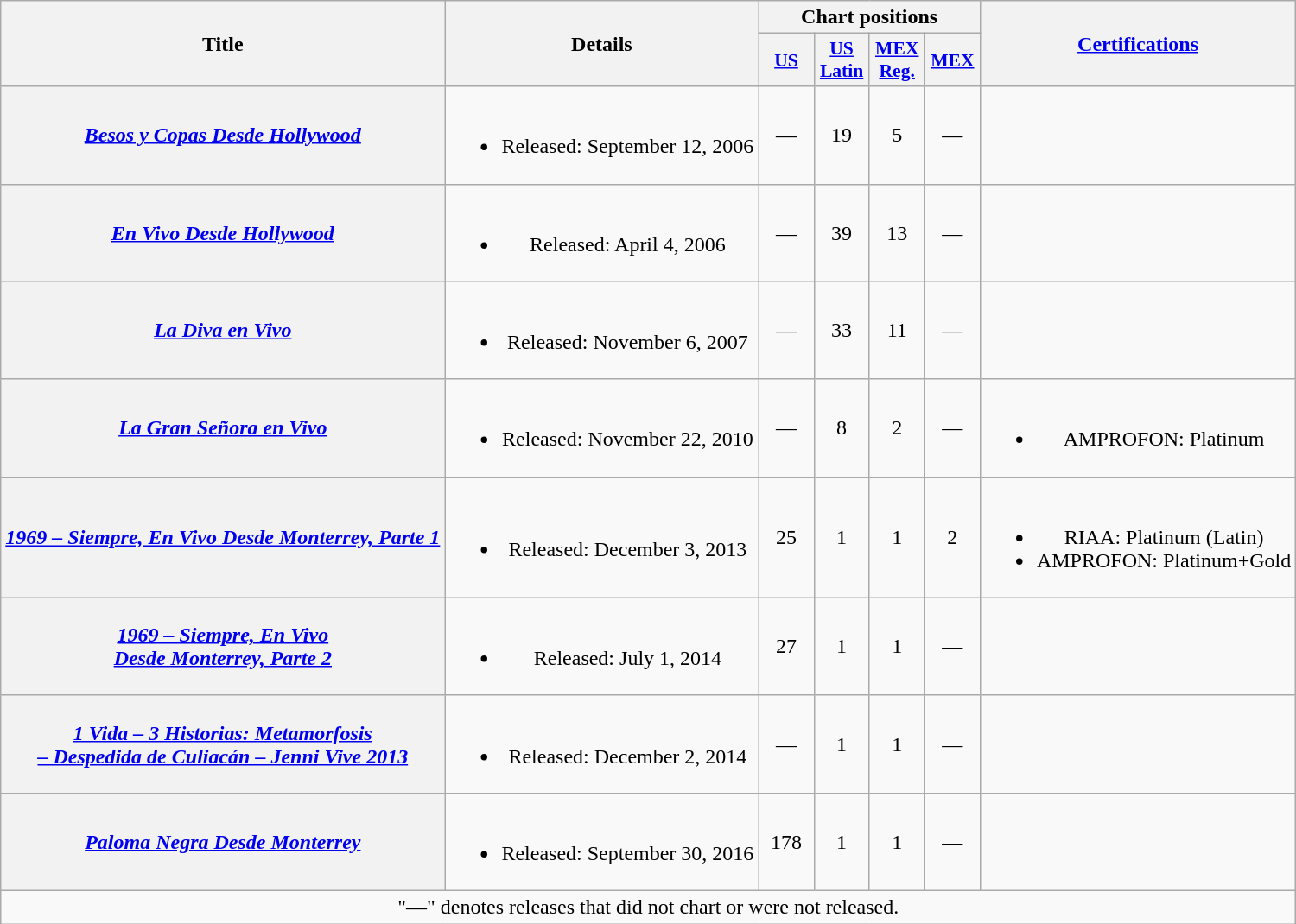<table class="wikitable plainrowheaders" style="text-align:center;">
<tr>
<th rowspan="2">Title</th>
<th rowspan="2">Details</th>
<th colspan="4">Chart positions</th>
<th rowspan="2"><a href='#'>Certifications</a></th>
</tr>
<tr>
<th scope="col" style="width:2.5em;font-size:90%;"><a href='#'>US</a><br></th>
<th scope="col" style="width:2.5em;font-size:90%;"><a href='#'>US<br>Latin</a><br></th>
<th scope="col" style="width:2.5em;font-size:90%;"><a href='#'>MEX<br>Reg.</a><br></th>
<th scope="col" style="width:2.5em;font-size:90%;"><a href='#'>MEX</a><br></th>
</tr>
<tr>
<th scope="row"><em><a href='#'>Besos y Copas Desde Hollywood</a></em></th>
<td><br><ul><li>Released: September 12, 2006</li></ul></td>
<td>—</td>
<td>19</td>
<td>5</td>
<td>—</td>
<td></td>
</tr>
<tr>
<th scope="row"><em><a href='#'>En Vivo Desde Hollywood</a></em></th>
<td><br><ul><li>Released: April 4, 2006</li></ul></td>
<td>—</td>
<td>39</td>
<td>13</td>
<td>—</td>
<td></td>
</tr>
<tr>
<th scope="row"><em><a href='#'>La Diva en Vivo</a></em></th>
<td><br><ul><li>Released: November 6, 2007</li></ul></td>
<td>—</td>
<td>33</td>
<td>11</td>
<td>—</td>
<td></td>
</tr>
<tr>
<th scope="row"><em><a href='#'>La Gran Señora en Vivo</a></em></th>
<td><br><ul><li>Released: November 22, 2010</li></ul></td>
<td>—</td>
<td>8</td>
<td>2</td>
<td>—</td>
<td><br><ul><li>AMPROFON: Platinum</li></ul></td>
</tr>
<tr>
<th scope="row"><em><a href='#'>1969 – Siempre, En Vivo Desde Monterrey, Parte 1</a></em></th>
<td><br><ul><li>Released: December 3, 2013</li></ul></td>
<td>25</td>
<td>1</td>
<td>1</td>
<td>2</td>
<td><br><ul><li>RIAA: Platinum (Latin)</li><li>AMPROFON: Platinum+Gold</li></ul></td>
</tr>
<tr>
<th scope="row"><em><a href='#'>1969 – Siempre, En Vivo<br>Desde Monterrey, Parte 2</a></em></th>
<td><br><ul><li>Released: July 1, 2014</li></ul></td>
<td>27</td>
<td>1</td>
<td>1</td>
<td>—</td>
<td></td>
</tr>
<tr>
<th scope="row"><em><a href='#'>1 Vida – 3 Historias: Metamorfosis<br>– Despedida de Culiacán – Jenni Vive 2013</a></em></th>
<td><br><ul><li>Released: December 2, 2014</li></ul></td>
<td>—</td>
<td>1</td>
<td>1</td>
<td>—</td>
<td></td>
</tr>
<tr>
<th scope="row"><em><a href='#'>Paloma Negra Desde Monterrey</a></em></th>
<td><br><ul><li>Released: September 30, 2016</li></ul></td>
<td>178</td>
<td>1</td>
<td>1</td>
<td>—</td>
<td></td>
</tr>
<tr>
<td colspan="19">"—" denotes releases that did not chart or were not released.</td>
</tr>
</table>
